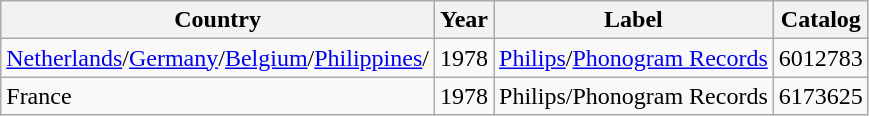<table class="wikitable">
<tr>
<th>Country</th>
<th>Year</th>
<th>Label</th>
<th>Catalog</th>
</tr>
<tr>
<td><a href='#'>Netherlands</a>/<a href='#'>Germany</a>/<a href='#'>Belgium</a>/<a href='#'>Philippines</a>/</td>
<td>1978</td>
<td><a href='#'>Philips</a>/<a href='#'>Phonogram Records</a></td>
<td>6012783</td>
</tr>
<tr>
<td>France</td>
<td>1978</td>
<td>Philips/Phonogram Records</td>
<td>6173625</td>
</tr>
</table>
